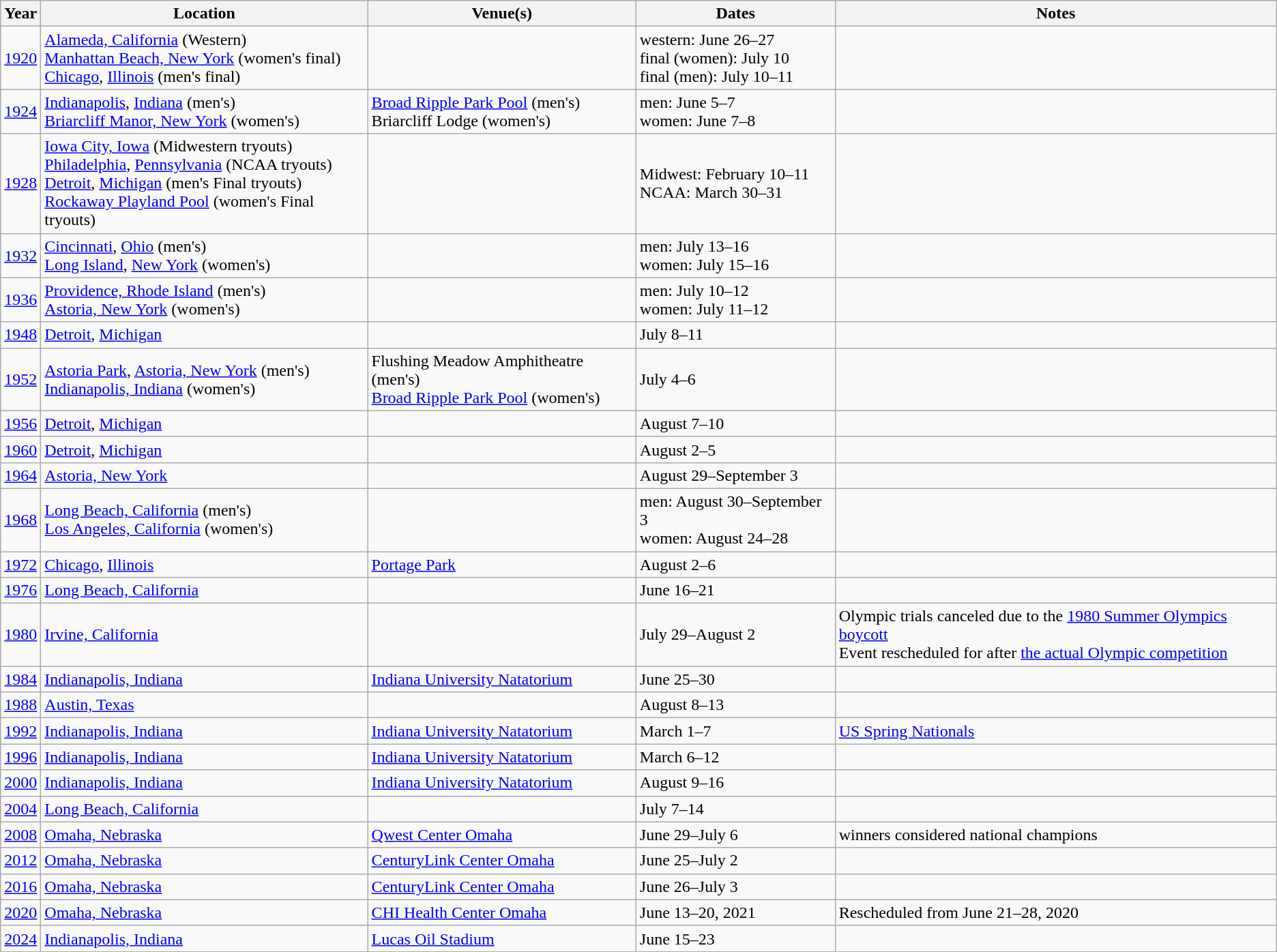<table class=wikitable>
<tr>
<th>Year</th>
<th>Location</th>
<th>Venue(s)</th>
<th>Dates</th>
<th>Notes</th>
</tr>
<tr>
<td><a href='#'>1920</a></td>
<td><a href='#'>Alameda, California</a> (Western) <br> <a href='#'>Manhattan Beach, New York</a> (women's final) <br> <a href='#'>Chicago</a>, <a href='#'>Illinois</a> (men's final)</td>
<td></td>
<td>western: June 26–27 <br> final (women): July 10 <br> final (men): July 10–11</td>
<td></td>
</tr>
<tr>
<td><a href='#'>1924</a></td>
<td><a href='#'>Indianapolis</a>, <a href='#'>Indiana</a> (men's) <br> <a href='#'>Briarcliff Manor, New York</a> (women's)</td>
<td><a href='#'>Broad Ripple Park Pool</a> (men's) <br> Briarcliff Lodge (women's)</td>
<td>men: June 5–7 <br> women: June 7–8</td>
<td></td>
</tr>
<tr>
<td><a href='#'>1928</a></td>
<td><a href='#'>Iowa City, Iowa</a> (Midwestern tryouts) <br> <a href='#'>Philadelphia</a>, <a href='#'>Pennsylvania</a> (NCAA tryouts) <br> <a href='#'>Detroit</a>, <a href='#'>Michigan</a> (men's Final tryouts) <br> <a href='#'>Rockaway Playland Pool</a> (women's Final tryouts)</td>
<td></td>
<td>Midwest: February 10–11 <br> NCAA: March 30–31 <br></td>
<td></td>
</tr>
<tr>
<td><a href='#'>1932</a></td>
<td><a href='#'>Cincinnati</a>, <a href='#'>Ohio</a> (men's) <br> <a href='#'>Long Island</a>, <a href='#'>New York</a> (women's)</td>
<td></td>
<td>men: July 13–16 <br> women: July 15–16</td>
<td></td>
</tr>
<tr>
<td><a href='#'>1936</a></td>
<td><a href='#'>Providence, Rhode Island</a> (men's) <br> <a href='#'>Astoria, New York</a> (women's)</td>
<td></td>
<td>men: July 10–12 <br> women: July 11–12</td>
<td></td>
</tr>
<tr>
<td><a href='#'>1948</a></td>
<td><a href='#'>Detroit</a>, <a href='#'>Michigan</a></td>
<td></td>
<td>July 8–11</td>
<td></td>
</tr>
<tr>
<td><a href='#'>1952</a></td>
<td><a href='#'>Astoria Park</a>, <a href='#'>Astoria, New York</a> (men's) <br> <a href='#'>Indianapolis, Indiana</a> (women's)</td>
<td>Flushing Meadow Amphitheatre (men's) <br> <a href='#'>Broad Ripple Park Pool</a> (women's)</td>
<td>July 4–6</td>
<td></td>
</tr>
<tr>
<td><a href='#'>1956</a></td>
<td><a href='#'>Detroit</a>, <a href='#'>Michigan</a></td>
<td></td>
<td>August 7–10</td>
<td></td>
</tr>
<tr>
<td><a href='#'>1960</a></td>
<td><a href='#'>Detroit</a>, <a href='#'>Michigan</a></td>
<td></td>
<td>August 2–5</td>
<td></td>
</tr>
<tr>
<td><a href='#'>1964</a></td>
<td><a href='#'>Astoria, New York</a></td>
<td></td>
<td>August 29–September 3</td>
<td></td>
</tr>
<tr>
<td><a href='#'>1968</a></td>
<td><a href='#'>Long Beach, California</a> (men's) <br> <a href='#'>Los Angeles, California</a> (women's)</td>
<td></td>
<td>men: August 30–September 3 <br> women: August 24–28</td>
<td></td>
</tr>
<tr>
<td><a href='#'>1972</a></td>
<td><a href='#'>Chicago</a>, <a href='#'>Illinois</a></td>
<td><a href='#'>Portage Park</a></td>
<td>August 2–6</td>
<td></td>
</tr>
<tr>
<td><a href='#'>1976</a></td>
<td><a href='#'>Long Beach, California</a></td>
<td></td>
<td>June 16–21</td>
<td></td>
</tr>
<tr>
<td><a href='#'>1980</a></td>
<td><a href='#'>Irvine, California</a></td>
<td></td>
<td>July 29–August 2</td>
<td>Olympic trials canceled due to the <a href='#'>1980 Summer Olympics boycott</a> <br> Event rescheduled for after <a href='#'>the actual Olympic competition</a></td>
</tr>
<tr>
<td><a href='#'>1984</a></td>
<td><a href='#'>Indianapolis, Indiana</a></td>
<td><a href='#'>Indiana University Natatorium</a></td>
<td>June 25–30</td>
<td></td>
</tr>
<tr>
<td><a href='#'>1988</a></td>
<td><a href='#'>Austin, Texas</a></td>
<td></td>
<td>August 8–13</td>
<td></td>
</tr>
<tr>
<td><a href='#'>1992</a></td>
<td><a href='#'>Indianapolis, Indiana</a></td>
<td><a href='#'>Indiana University Natatorium</a></td>
<td>March 1–7</td>
<td><a href='#'>US Spring Nationals</a></td>
</tr>
<tr>
<td><a href='#'>1996</a></td>
<td><a href='#'>Indianapolis, Indiana</a></td>
<td><a href='#'>Indiana University Natatorium</a></td>
<td>March 6–12</td>
<td></td>
</tr>
<tr>
<td><a href='#'>2000</a></td>
<td><a href='#'>Indianapolis, Indiana</a></td>
<td><a href='#'>Indiana University Natatorium</a></td>
<td>August 9–16</td>
<td></td>
</tr>
<tr>
<td><a href='#'>2004</a></td>
<td><a href='#'>Long Beach, California</a></td>
<td></td>
<td>July 7–14</td>
<td></td>
</tr>
<tr>
<td><a href='#'>2008</a></td>
<td><a href='#'>Omaha, Nebraska</a></td>
<td><a href='#'>Qwest Center Omaha</a></td>
<td>June 29–July 6</td>
<td>winners considered national champions</td>
</tr>
<tr>
<td><a href='#'>2012</a></td>
<td><a href='#'>Omaha, Nebraska</a></td>
<td><a href='#'>CenturyLink Center Omaha</a></td>
<td>June 25–July 2</td>
<td></td>
</tr>
<tr>
<td><a href='#'>2016</a></td>
<td><a href='#'>Omaha, Nebraska</a></td>
<td><a href='#'>CenturyLink Center Omaha</a></td>
<td>June 26–July 3</td>
<td></td>
</tr>
<tr>
<td><a href='#'>2020</a></td>
<td><a href='#'>Omaha, Nebraska</a></td>
<td><a href='#'>CHI Health Center Omaha</a></td>
<td>June 13–20, 2021</td>
<td>Rescheduled from June 21–28, 2020<br><em></em></td>
</tr>
<tr>
<td><a href='#'>2024</a></td>
<td><a href='#'>Indianapolis, Indiana</a></td>
<td><a href='#'>Lucas Oil Stadium</a></td>
<td>June 15–23</td>
<td></td>
</tr>
</table>
